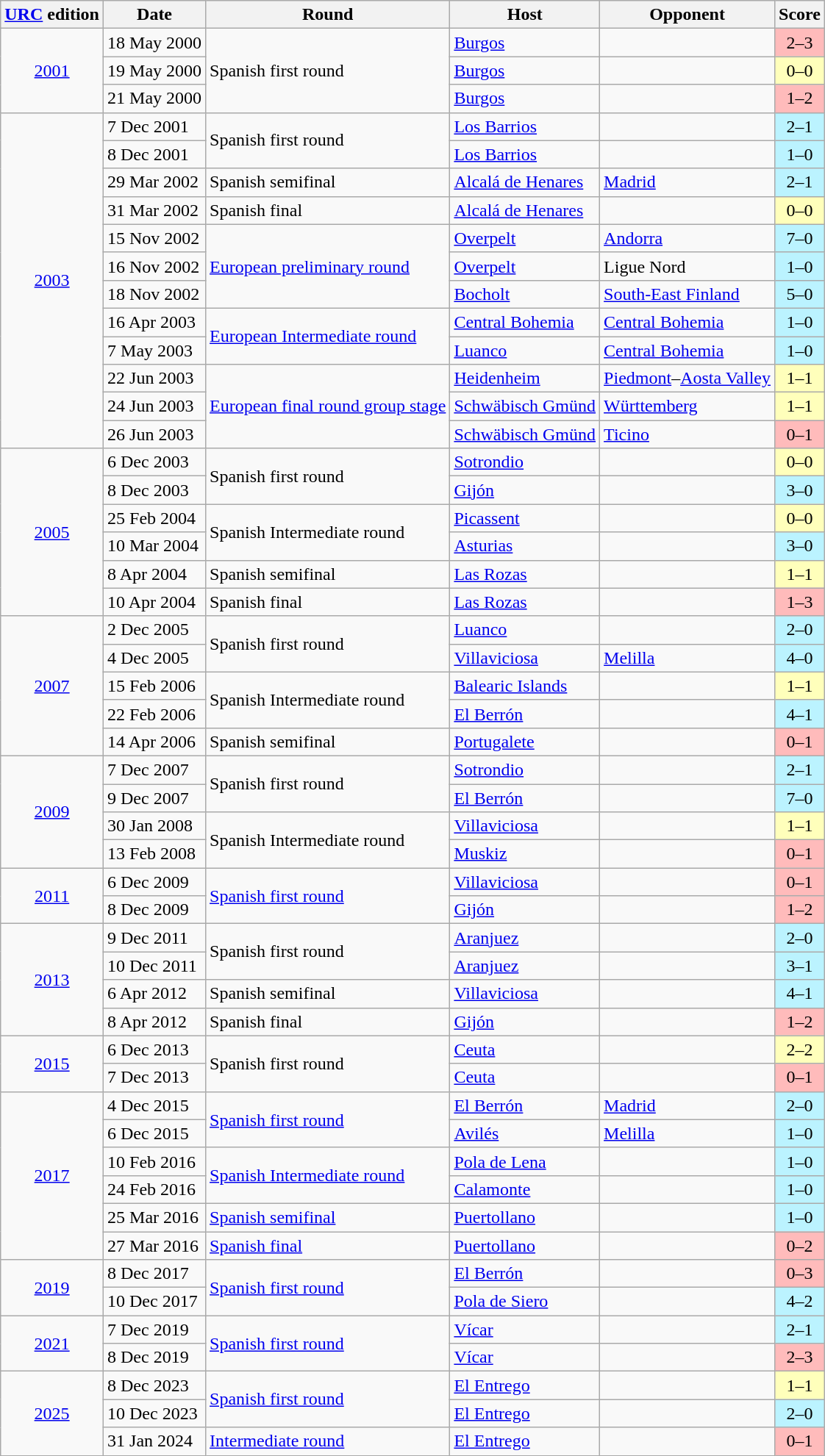<table class="wikitable">
<tr>
<th><a href='#'>URC</a> edition</th>
<th>Date</th>
<th>Round</th>
<th>Host</th>
<th>Opponent</th>
<th>Score</th>
</tr>
<tr>
<td align=center rowspan=3><a href='#'>2001</a></td>
<td>18 May 2000</td>
<td rowspan=3>Spanish first round</td>
<td> <a href='#'>Burgos</a></td>
<td></td>
<td style="background:#fbb" align="center">2–3</td>
</tr>
<tr>
<td>19 May 2000</td>
<td> <a href='#'>Burgos</a></td>
<td></td>
<td style="background:#ffb" align="center">0–0</td>
</tr>
<tr>
<td>21 May 2000</td>
<td> <a href='#'>Burgos</a></td>
<td></td>
<td style="background:#fbb" align="center">1–2</td>
</tr>
<tr>
<td align=center rowspan=12><a href='#'>2003</a></td>
<td>7 Dec 2001</td>
<td rowspan=2>Spanish first round</td>
<td> <a href='#'>Los Barrios</a></td>
<td></td>
<td style="background:#bbf3ff" align="center">2–1</td>
</tr>
<tr>
<td>8 Dec 2001</td>
<td> <a href='#'>Los Barrios</a></td>
<td></td>
<td style="background:#bbf3ff" align="center">1–0</td>
</tr>
<tr>
<td>29 Mar 2002</td>
<td>Spanish semifinal</td>
<td> <a href='#'>Alcalá de Henares</a></td>
<td> <a href='#'>Madrid</a></td>
<td style="background:#bbf3ff" align="center">2–1</td>
</tr>
<tr>
<td>31 Mar 2002</td>
<td>Spanish final</td>
<td> <a href='#'>Alcalá de Henares</a></td>
<td></td>
<td style="background:#ffb" align="center">0–0</td>
</tr>
<tr>
<td>15 Nov 2002</td>
<td rowspan=3><a href='#'>European preliminary round</a></td>
<td> <a href='#'>Overpelt</a></td>
<td> <a href='#'>Andorra</a></td>
<td style="background:#bbf3ff" align="center">7–0</td>
</tr>
<tr>
<td>16 Nov 2002</td>
<td> <a href='#'>Overpelt</a></td>
<td> Ligue Nord</td>
<td style="background:#bbf3ff" align="center">1–0</td>
</tr>
<tr>
<td>18 Nov 2002</td>
<td> <a href='#'>Bocholt</a></td>
<td> <a href='#'>South-East Finland</a></td>
<td style="background:#bbf3ff" align="center">5–0</td>
</tr>
<tr>
<td>16 Apr 2003</td>
<td rowspan=2><a href='#'>European Intermediate round</a></td>
<td> <a href='#'>Central Bohemia</a></td>
<td> <a href='#'>Central Bohemia</a></td>
<td style="background:#bbf3ff" align="center">1–0</td>
</tr>
<tr>
<td>7 May 2003</td>
<td> <a href='#'>Luanco</a></td>
<td> <a href='#'>Central Bohemia</a></td>
<td style="background:#bbf3ff" align="center">1–0</td>
</tr>
<tr>
<td>22 Jun 2003</td>
<td rowspan=3><a href='#'>European final round group stage</a></td>
<td> <a href='#'>Heidenheim</a></td>
<td> <a href='#'>Piedmont</a>–<a href='#'>Aosta Valley</a></td>
<td style="background:#ffb" align="center">1–1</td>
</tr>
<tr>
<td>24 Jun 2003</td>
<td> <a href='#'>Schwäbisch Gmünd</a></td>
<td> <a href='#'>Württemberg</a></td>
<td style="background:#ffb" align="center">1–1</td>
</tr>
<tr>
<td>26 Jun 2003</td>
<td> <a href='#'>Schwäbisch Gmünd</a></td>
<td> <a href='#'>Ticino</a></td>
<td style="background:#fbb" align="center">0–1</td>
</tr>
<tr>
<td align=center rowspan=6><a href='#'>2005</a></td>
<td>6 Dec 2003</td>
<td rowspan=2>Spanish first round</td>
<td> <a href='#'>Sotrondio</a></td>
<td></td>
<td style="background:#ffb" align="center">0–0</td>
</tr>
<tr>
<td>8 Dec 2003</td>
<td> <a href='#'>Gijón</a></td>
<td></td>
<td style="background:#bbf3ff" align="center">3–0</td>
</tr>
<tr>
<td>25 Feb 2004</td>
<td rowspan=2>Spanish Intermediate round</td>
<td> <a href='#'>Picassent</a></td>
<td></td>
<td style="background:#ffb" align="center">0–0</td>
</tr>
<tr>
<td>10 Mar 2004</td>
<td> <a href='#'>Asturias</a></td>
<td></td>
<td style="background:#bbf3ff" align="center">3–0</td>
</tr>
<tr>
<td>8 Apr 2004</td>
<td>Spanish semifinal</td>
<td> <a href='#'>Las Rozas</a></td>
<td></td>
<td style="background:#ffb" align="center">1–1</td>
</tr>
<tr>
<td>10 Apr 2004</td>
<td>Spanish final</td>
<td> <a href='#'>Las Rozas</a></td>
<td></td>
<td style="background:#fbb" align="center">1–3</td>
</tr>
<tr>
<td align=center rowspan=5><a href='#'>2007</a></td>
<td>2 Dec 2005</td>
<td rowspan=2>Spanish first round</td>
<td> <a href='#'>Luanco</a></td>
<td></td>
<td style="background:#bbf3ff" align="center">2–0</td>
</tr>
<tr>
<td>4 Dec 2005</td>
<td> <a href='#'>Villaviciosa</a></td>
<td> <a href='#'>Melilla</a></td>
<td style="background:#bbf3ff" align="center">4–0</td>
</tr>
<tr>
<td>15 Feb 2006</td>
<td rowspan=2>Spanish Intermediate round</td>
<td> <a href='#'>Balearic Islands</a></td>
<td></td>
<td style="background:#ffb" align="center">1–1</td>
</tr>
<tr>
<td>22 Feb 2006</td>
<td> <a href='#'>El Berrón</a></td>
<td></td>
<td style="background:#bbf3ff" align="center">4–1</td>
</tr>
<tr>
<td>14 Apr 2006</td>
<td>Spanish semifinal</td>
<td> <a href='#'>Portugalete</a></td>
<td></td>
<td style="background:#fbb" align="center">0–1</td>
</tr>
<tr>
<td align=center rowspan=4><a href='#'>2009</a></td>
<td>7 Dec 2007</td>
<td rowspan=2>Spanish first round</td>
<td> <a href='#'>Sotrondio</a></td>
<td></td>
<td style="background:#bbf3ff" align="center">2–1</td>
</tr>
<tr>
<td>9 Dec 2007</td>
<td> <a href='#'>El Berrón</a></td>
<td></td>
<td style="background:#bbf3ff" align="center">7–0</td>
</tr>
<tr>
<td>30 Jan 2008</td>
<td rowspan=2>Spanish Intermediate round</td>
<td> <a href='#'>Villaviciosa</a></td>
<td></td>
<td style="background:#ffb" align="center">1–1</td>
</tr>
<tr>
<td>13 Feb 2008</td>
<td> <a href='#'>Muskiz</a></td>
<td></td>
<td style="background:#fbb" align="center">0–1</td>
</tr>
<tr>
<td align=center rowspan=2><a href='#'>2011</a></td>
<td>6 Dec 2009</td>
<td rowspan=2><a href='#'>Spanish first round</a></td>
<td> <a href='#'>Villaviciosa</a></td>
<td></td>
<td style="background:#fbb" align="center">0–1</td>
</tr>
<tr>
<td>8 Dec 2009</td>
<td> <a href='#'>Gijón</a></td>
<td></td>
<td style="background:#fbb" align="center">1–2</td>
</tr>
<tr>
<td align=center rowspan=4><a href='#'>2013</a></td>
<td>9 Dec 2011</td>
<td rowspan=2>Spanish first round</td>
<td> <a href='#'>Aranjuez</a></td>
<td></td>
<td style="background:#bbf3ff" align="center">2–0</td>
</tr>
<tr>
<td>10 Dec 2011</td>
<td> <a href='#'>Aranjuez</a></td>
<td></td>
<td style="background:#bbf3ff" align="center">3–1</td>
</tr>
<tr>
<td>6 Apr 2012</td>
<td>Spanish semifinal</td>
<td> <a href='#'>Villaviciosa</a></td>
<td></td>
<td style="background:#bbf3ff" align="center">4–1</td>
</tr>
<tr>
<td>8 Apr 2012</td>
<td>Spanish final</td>
<td> <a href='#'>Gijón</a></td>
<td></td>
<td style="background:#fbb" align="center">1–2</td>
</tr>
<tr>
<td align=center rowspan=2><a href='#'>2015</a></td>
<td>6 Dec 2013</td>
<td rowspan=2>Spanish first round</td>
<td> <a href='#'>Ceuta</a></td>
<td></td>
<td style="background:#ffb" align="center">2–2</td>
</tr>
<tr>
<td>7 Dec 2013</td>
<td> <a href='#'>Ceuta</a></td>
<td></td>
<td style="background:#fbb" align="center">0–1</td>
</tr>
<tr>
<td align=center rowspan=6><a href='#'>2017</a></td>
<td>4 Dec 2015</td>
<td rowspan=2><a href='#'>Spanish first round</a></td>
<td> <a href='#'>El Berrón</a></td>
<td> <a href='#'>Madrid</a></td>
<td style="background:#bbf3ff" align="center">2–0</td>
</tr>
<tr>
<td>6 Dec 2015</td>
<td> <a href='#'>Avilés</a></td>
<td> <a href='#'>Melilla</a></td>
<td style="background:#bbf3ff" align="center">1–0</td>
</tr>
<tr>
<td>10 Feb 2016</td>
<td rowspan=2><a href='#'>Spanish Intermediate round</a></td>
<td> <a href='#'>Pola de Lena</a></td>
<td></td>
<td style="background:#bbf3ff" align="center">1–0</td>
</tr>
<tr>
<td>24 Feb 2016</td>
<td> <a href='#'>Calamonte</a></td>
<td></td>
<td style="background:#bbf3ff" align="center">1–0</td>
</tr>
<tr>
<td>25 Mar 2016</td>
<td><a href='#'>Spanish semifinal</a></td>
<td> <a href='#'>Puertollano</a></td>
<td></td>
<td style="background:#bbf3ff" align="center">1–0</td>
</tr>
<tr>
<td>27 Mar 2016</td>
<td><a href='#'>Spanish final</a></td>
<td> <a href='#'>Puertollano</a></td>
<td></td>
<td style="background:#fbb" align="center">0–2</td>
</tr>
<tr>
<td align=center rowspan=2><a href='#'>2019</a></td>
<td>8 Dec 2017</td>
<td rowspan=2><a href='#'>Spanish first round</a></td>
<td> <a href='#'>El Berrón</a></td>
<td></td>
<td style="background:#fbb" align="center">0–3</td>
</tr>
<tr>
<td>10 Dec 2017</td>
<td> <a href='#'>Pola de Siero</a></td>
<td></td>
<td align="center" bgcolor=#BBF3FF>4–2</td>
</tr>
<tr>
<td align=center rowspan=2><a href='#'>2021</a></td>
<td>7 Dec 2019</td>
<td rowspan=2><a href='#'>Spanish first round</a></td>
<td> <a href='#'>Vícar</a></td>
<td></td>
<td align="center" bgcolor=#BBF3FF>2–1</td>
</tr>
<tr>
<td>8 Dec 2019</td>
<td> <a href='#'>Vícar</a></td>
<td></td>
<td align="center" bgcolor=#FFBBBB>2–3</td>
</tr>
<tr>
<td align=center rowspan=3><a href='#'>2025</a></td>
<td>8 Dec 2023</td>
<td rowspan=2><a href='#'>Spanish first round</a></td>
<td> <a href='#'>El Entrego</a></td>
<td></td>
<td style="background:#ffb" align="center">1–1</td>
</tr>
<tr>
<td>10 Dec 2023</td>
<td> <a href='#'>El Entrego</a></td>
<td></td>
<td align="center" bgcolor=#BBF3FF>2–0</td>
</tr>
<tr>
<td>31 Jan 2024</td>
<td><a href='#'>Intermediate round</a></td>
<td> <a href='#'>El Entrego</a></td>
<td></td>
<td align=center bgcolor=#FFBBBB>0–1</td>
</tr>
</table>
